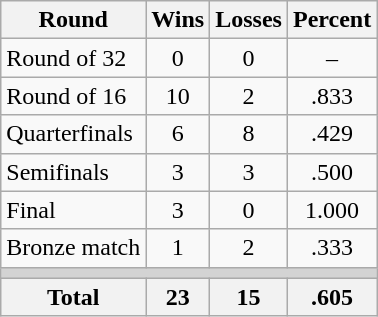<table class=wikitable>
<tr>
<th>Round</th>
<th>Wins</th>
<th>Losses</th>
<th>Percent</th>
</tr>
<tr align=center>
<td align=left>Round of 32</td>
<td>0</td>
<td>0</td>
<td>–</td>
</tr>
<tr align=center>
<td align=left>Round of 16</td>
<td>10</td>
<td>2</td>
<td>.833</td>
</tr>
<tr align=center>
<td align=left>Quarterfinals</td>
<td>6</td>
<td>8</td>
<td>.429</td>
</tr>
<tr align=center>
<td align=left>Semifinals</td>
<td>3</td>
<td>3</td>
<td>.500</td>
</tr>
<tr align=center>
<td align=left>Final</td>
<td>3</td>
<td>0</td>
<td>1.000</td>
</tr>
<tr align=center>
<td align=left>Bronze match</td>
<td>1</td>
<td>2</td>
<td>.333</td>
</tr>
<tr>
<td colspan=4 bgcolor=lightgray></td>
</tr>
<tr>
<th>Total</th>
<th>23</th>
<th>15</th>
<th>.605</th>
</tr>
</table>
